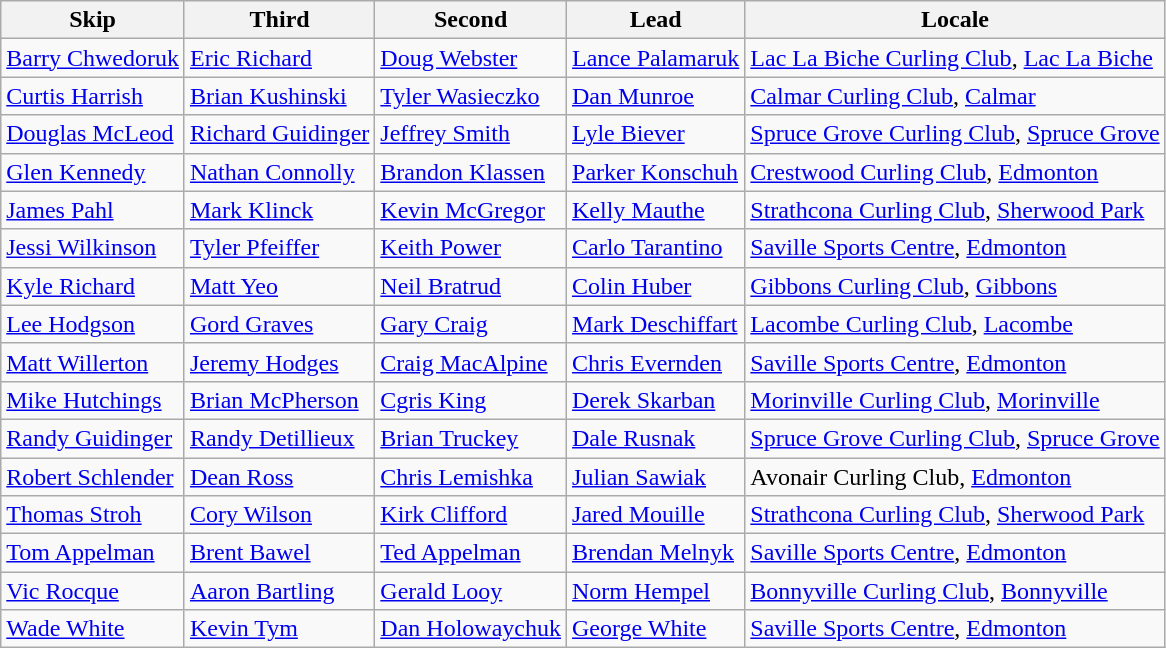<table class="wikitable">
<tr>
<th>Skip</th>
<th>Third</th>
<th>Second</th>
<th>Lead</th>
<th>Locale</th>
</tr>
<tr>
<td><a href='#'>Barry Chwedoruk</a></td>
<td><a href='#'>Eric Richard</a></td>
<td><a href='#'>Doug Webster</a></td>
<td><a href='#'>Lance Palamaruk</a></td>
<td><a href='#'>Lac La Biche Curling Club</a>, <a href='#'>Lac La Biche</a></td>
</tr>
<tr>
<td><a href='#'>Curtis Harrish</a></td>
<td><a href='#'>Brian Kushinski</a></td>
<td><a href='#'>Tyler Wasieczko</a></td>
<td><a href='#'>Dan Munroe</a></td>
<td><a href='#'>Calmar Curling Club</a>, <a href='#'>Calmar</a></td>
</tr>
<tr>
<td><a href='#'>Douglas McLeod</a></td>
<td><a href='#'>Richard Guidinger</a></td>
<td><a href='#'>Jeffrey Smith</a></td>
<td><a href='#'>Lyle Biever</a></td>
<td><a href='#'>Spruce Grove Curling Club</a>, <a href='#'>Spruce Grove</a></td>
</tr>
<tr>
<td><a href='#'>Glen Kennedy</a></td>
<td><a href='#'>Nathan Connolly</a></td>
<td><a href='#'>Brandon Klassen</a></td>
<td><a href='#'>Parker Konschuh</a></td>
<td><a href='#'>Crestwood Curling Club</a>, <a href='#'>Edmonton</a></td>
</tr>
<tr>
<td><a href='#'>James Pahl</a></td>
<td><a href='#'>Mark Klinck</a></td>
<td><a href='#'>Kevin McGregor</a></td>
<td><a href='#'>Kelly Mauthe</a></td>
<td><a href='#'>Strathcona Curling Club</a>, <a href='#'>Sherwood Park</a></td>
</tr>
<tr>
<td><a href='#'>Jessi Wilkinson</a></td>
<td><a href='#'>Tyler Pfeiffer</a></td>
<td><a href='#'>Keith Power</a></td>
<td><a href='#'>Carlo Tarantino</a></td>
<td><a href='#'>Saville Sports Centre</a>, <a href='#'>Edmonton</a></td>
</tr>
<tr>
<td><a href='#'>Kyle Richard</a></td>
<td><a href='#'>Matt Yeo</a></td>
<td><a href='#'>Neil Bratrud</a></td>
<td><a href='#'>Colin Huber</a></td>
<td><a href='#'>Gibbons Curling Club</a>, <a href='#'>Gibbons</a></td>
</tr>
<tr>
<td><a href='#'>Lee Hodgson</a></td>
<td><a href='#'>Gord Graves</a></td>
<td><a href='#'>Gary Craig</a></td>
<td><a href='#'>Mark Deschiffart</a></td>
<td><a href='#'>Lacombe Curling Club</a>, <a href='#'>Lacombe</a></td>
</tr>
<tr>
<td><a href='#'>Matt Willerton</a></td>
<td><a href='#'>Jeremy Hodges</a></td>
<td><a href='#'>Craig MacAlpine</a></td>
<td><a href='#'>Chris Evernden</a></td>
<td><a href='#'>Saville Sports Centre</a>, <a href='#'>Edmonton</a></td>
</tr>
<tr>
<td><a href='#'>Mike Hutchings</a></td>
<td><a href='#'>Brian McPherson</a></td>
<td><a href='#'>Cgris King</a></td>
<td><a href='#'>Derek Skarban</a></td>
<td><a href='#'>Morinville Curling Club</a>, <a href='#'>Morinville</a></td>
</tr>
<tr>
<td><a href='#'>Randy Guidinger</a></td>
<td><a href='#'>Randy Detillieux</a></td>
<td><a href='#'>Brian Truckey</a></td>
<td><a href='#'>Dale Rusnak</a></td>
<td><a href='#'>Spruce Grove Curling Club</a>, <a href='#'>Spruce Grove</a></td>
</tr>
<tr>
<td><a href='#'>Robert Schlender</a></td>
<td><a href='#'>Dean Ross</a></td>
<td><a href='#'>Chris Lemishka</a></td>
<td><a href='#'>Julian Sawiak</a></td>
<td>Avonair Curling Club, <a href='#'>Edmonton</a></td>
</tr>
<tr>
<td><a href='#'>Thomas Stroh</a></td>
<td><a href='#'>Cory Wilson</a></td>
<td><a href='#'>Kirk Clifford</a></td>
<td><a href='#'>Jared Mouille</a></td>
<td><a href='#'>Strathcona Curling Club</a>, <a href='#'>Sherwood Park</a></td>
</tr>
<tr>
<td><a href='#'>Tom Appelman</a></td>
<td><a href='#'>Brent Bawel</a></td>
<td><a href='#'>Ted Appelman</a></td>
<td><a href='#'>Brendan Melnyk</a></td>
<td><a href='#'>Saville Sports Centre</a>, <a href='#'>Edmonton</a></td>
</tr>
<tr>
<td><a href='#'>Vic Rocque</a></td>
<td><a href='#'>Aaron Bartling</a></td>
<td><a href='#'>Gerald Looy</a></td>
<td><a href='#'>Norm Hempel</a></td>
<td><a href='#'>Bonnyville Curling Club</a>, <a href='#'>Bonnyville</a></td>
</tr>
<tr>
<td><a href='#'>Wade White</a></td>
<td><a href='#'>Kevin Tym</a></td>
<td><a href='#'>Dan Holowaychuk</a></td>
<td><a href='#'>George White</a></td>
<td><a href='#'>Saville Sports Centre</a>, <a href='#'>Edmonton</a></td>
</tr>
</table>
